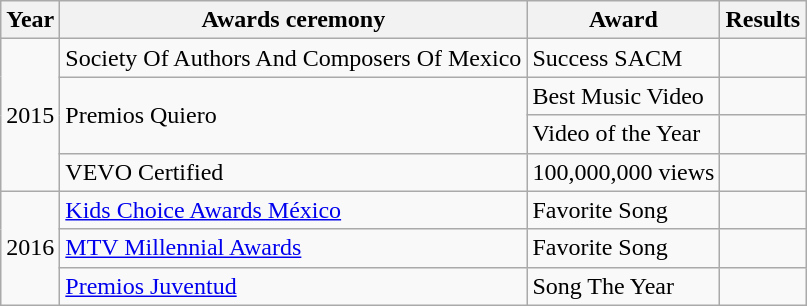<table class="wikitable">
<tr>
<th>Year</th>
<th>Awards ceremony</th>
<th>Award</th>
<th>Results</th>
</tr>
<tr>
<td rowspan="4">2015</td>
<td>Society Of Authors And Composers Of Mexico</td>
<td>Success SACM</td>
<td></td>
</tr>
<tr>
<td rowspan="2">Premios Quiero</td>
<td>Best Music Video</td>
<td></td>
</tr>
<tr>
<td>Video of the Year</td>
<td></td>
</tr>
<tr>
<td>VEVO Certified</td>
<td>100,000,000 views</td>
<td></td>
</tr>
<tr>
<td rowspan="3">2016</td>
<td><a href='#'>Kids Choice Awards México</a></td>
<td>Favorite Song</td>
<td></td>
</tr>
<tr>
<td><a href='#'>MTV Millennial Awards</a></td>
<td>Favorite Song</td>
<td></td>
</tr>
<tr>
<td><a href='#'>Premios Juventud</a></td>
<td>Song The Year</td>
<td></td>
</tr>
</table>
